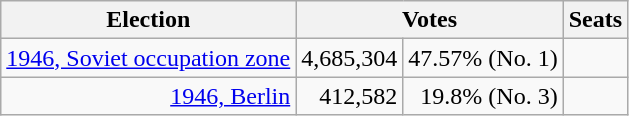<table class="wikitable" style="text-align: right;">
<tr>
<th colspan="1">Election</th>
<th colspan="2">Votes</th>
<th colspan="3">Seats</th>
</tr>
<tr>
<td><a href='#'>1946, Soviet occupation zone</a></td>
<td>4,685,304</td>
<td>47.57% (No. 1)</td>
<td></td>
</tr>
<tr>
<td><a href='#'>1946, Berlin</a></td>
<td>412,582</td>
<td>19.8% (No. 3)</td>
<td></td>
</tr>
</table>
